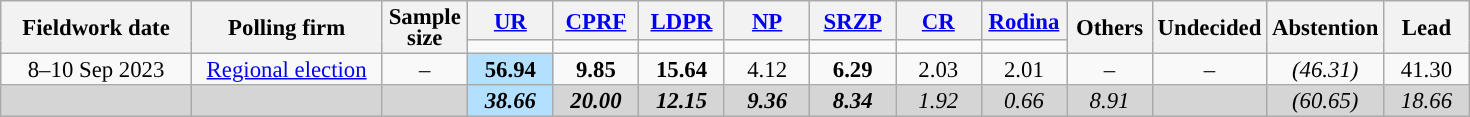<table class=wikitable style="font-size:95%; line-height:14px; text-align:center">
<tr>
<th style=width:120px; rowspan=2>Fieldwork date</th>
<th style=width:120px; rowspan=2>Polling firm</th>
<th style=width:50px; rowspan=2>Sample<br>size</th>
<th style="width:50px;"><a href='#'>UR</a></th>
<th style="width:50px;"><a href='#'>CPRF</a></th>
<th style="width:50px;"><a href='#'>LDPR</a></th>
<th style="width:50px;"><a href='#'>NP</a></th>
<th style="width:50px;"><a href='#'>SRZP</a></th>
<th style="width:50px;"><a href='#'>CR</a></th>
<th style="width:50px;"><a href='#'>Rodina</a></th>
<th style="width:50px;" rowspan=2>Others</th>
<th style="width:50px;" rowspan=2>Undecided</th>
<th style="width:50px;" rowspan=2>Abstention</th>
<th style="width:50px;" rowspan="2">Lead</th>
</tr>
<tr>
<td bgcolor=></td>
<td bgcolor=></td>
<td bgcolor=></td>
<td bgcolor=></td>
<td bgcolor=></td>
<td bgcolor=></td>
<td bgcolor=></td>
</tr>
<tr>
<td>8–10 Sep 2023</td>
<td><a href='#'>Regional election</a></td>
<td>–</td>
<td style="background:#B3E0FF"><strong>56.94</strong></td>
<td><strong>9.85</strong></td>
<td><strong>15.64</strong></td>
<td>4.12</td>
<td><strong>6.29</strong></td>
<td>2.03</td>
<td>2.01</td>
<td>–</td>
<td>–</td>
<td><em>(46.31)</em></td>
<td style="background:">41.30</td>
</tr>
<tr style="background:#D5D5D5">
<td></td>
<td></td>
<td></td>
<td style="background:#B3E0FF"><strong><em>38.66</em></strong></td>
<td><strong><em>20.00</em></strong></td>
<td><strong><em>12.15</em></strong></td>
<td><strong><em>9.36</em></strong></td>
<td><strong><em>8.34</em></strong></td>
<td><em>1.92</em></td>
<td><em>0.66</em></td>
<td><em>8.91</em></td>
<td></td>
<td><em>(60.65)</em></td>
<td style="background:"><em>18.66</em></td>
</tr>
</table>
